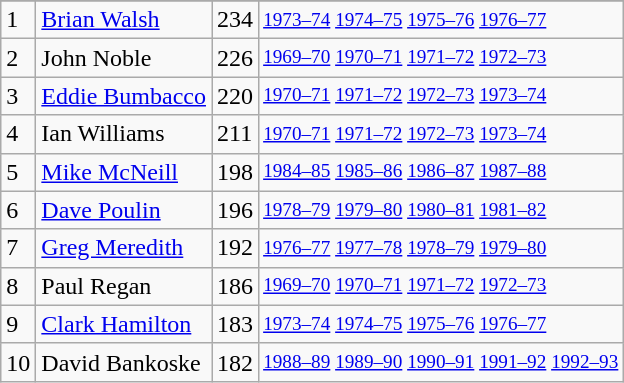<table class="wikitable">
<tr>
</tr>
<tr>
<td>1</td>
<td><a href='#'>Brian Walsh</a></td>
<td>234</td>
<td style="font-size:80%;"><a href='#'>1973–74</a> <a href='#'>1974–75</a> <a href='#'>1975–76</a> <a href='#'>1976–77</a></td>
</tr>
<tr>
<td>2</td>
<td>John Noble</td>
<td>226</td>
<td style="font-size:80%;"><a href='#'>1969–70</a> <a href='#'>1970–71</a> <a href='#'>1971–72</a> <a href='#'>1972–73</a></td>
</tr>
<tr>
<td>3</td>
<td><a href='#'>Eddie Bumbacco</a></td>
<td>220</td>
<td style="font-size:80%;"><a href='#'>1970–71</a> <a href='#'>1971–72</a> <a href='#'>1972–73</a> <a href='#'>1973–74</a></td>
</tr>
<tr>
<td>4</td>
<td>Ian Williams</td>
<td>211</td>
<td style="font-size:80%;"><a href='#'>1970–71</a> <a href='#'>1971–72</a> <a href='#'>1972–73</a> <a href='#'>1973–74</a></td>
</tr>
<tr>
<td>5</td>
<td><a href='#'>Mike McNeill</a></td>
<td>198</td>
<td style="font-size:80%;"><a href='#'>1984–85</a> <a href='#'>1985–86</a> <a href='#'>1986–87</a> <a href='#'>1987–88</a></td>
</tr>
<tr>
<td>6</td>
<td><a href='#'>Dave Poulin</a></td>
<td>196</td>
<td style="font-size:80%;"><a href='#'>1978–79</a> <a href='#'>1979–80</a> <a href='#'>1980–81</a> <a href='#'>1981–82</a></td>
</tr>
<tr>
<td>7</td>
<td><a href='#'>Greg Meredith</a></td>
<td>192</td>
<td style="font-size:80%;"><a href='#'>1976–77</a> <a href='#'>1977–78</a> <a href='#'>1978–79</a> <a href='#'>1979–80</a></td>
</tr>
<tr>
<td>8</td>
<td>Paul Regan</td>
<td>186</td>
<td style="font-size:80%;"><a href='#'>1969–70</a> <a href='#'>1970–71</a> <a href='#'>1971–72</a> <a href='#'>1972–73</a></td>
</tr>
<tr>
<td>9</td>
<td><a href='#'>Clark Hamilton</a></td>
<td>183</td>
<td style="font-size:80%;"><a href='#'>1973–74</a> <a href='#'>1974–75</a> <a href='#'>1975–76</a> <a href='#'>1976–77</a></td>
</tr>
<tr>
<td>10</td>
<td>David Bankoske</td>
<td>182</td>
<td style="font-size:80%;"><a href='#'>1988–89</a> <a href='#'>1989–90</a> <a href='#'>1990–91</a> <a href='#'>1991–92</a> <a href='#'>1992–93</a></td>
</tr>
</table>
